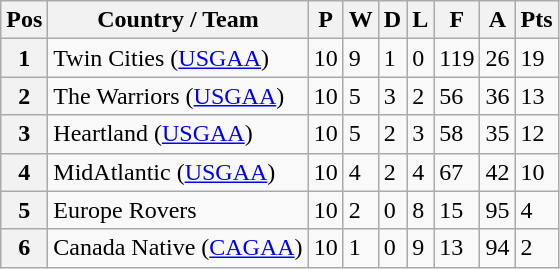<table class="wikitable" style="text-align:left">
<tr>
<th width=15>Pos</th>
<th>Country / Team</th>
<th>P</th>
<th>W</th>
<th>D</th>
<th>L</th>
<th>F</th>
<th>A</th>
<th>Pts</th>
</tr>
<tr>
<th>1</th>
<td> Twin Cities (<a href='#'>USGAA</a>)</td>
<td>10</td>
<td>9</td>
<td>1</td>
<td>0</td>
<td>119</td>
<td>26</td>
<td>19</td>
</tr>
<tr>
<th>2</th>
<td> The Warriors (<a href='#'>USGAA</a>)</td>
<td>10</td>
<td>5</td>
<td>3</td>
<td>2</td>
<td>56</td>
<td>36</td>
<td>13</td>
</tr>
<tr>
<th>3</th>
<td> Heartland (<a href='#'>USGAA</a>)</td>
<td>10</td>
<td>5</td>
<td>2</td>
<td>3</td>
<td>58</td>
<td>35</td>
<td>12</td>
</tr>
<tr>
<th>4</th>
<td> MidAtlantic (<a href='#'>USGAA</a>)</td>
<td>10</td>
<td>4</td>
<td>2</td>
<td>4</td>
<td>67</td>
<td>42</td>
<td>10</td>
</tr>
<tr>
<th>5</th>
<td> Europe Rovers</td>
<td>10</td>
<td>2</td>
<td>0</td>
<td>8</td>
<td>15</td>
<td>95</td>
<td>4</td>
</tr>
<tr>
<th>6</th>
<td> Canada Native (<a href='#'>CAGAA</a>)</td>
<td>10</td>
<td>1</td>
<td>0</td>
<td>9</td>
<td>13</td>
<td>94</td>
<td>2</td>
</tr>
</table>
